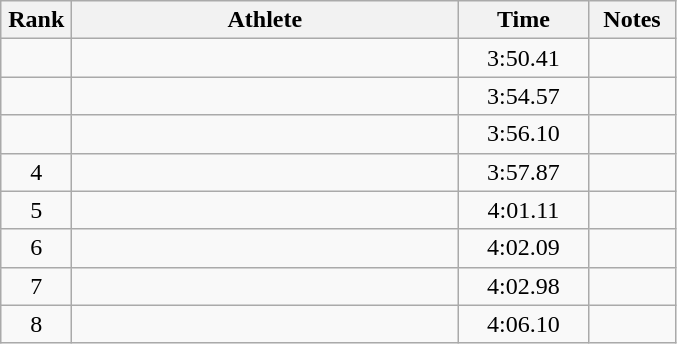<table class="wikitable" style="text-align:center">
<tr>
<th width=40>Rank</th>
<th width=250>Athlete</th>
<th width=80>Time</th>
<th width=50>Notes</th>
</tr>
<tr>
<td></td>
<td align=left></td>
<td>3:50.41</td>
<td></td>
</tr>
<tr>
<td></td>
<td align=left></td>
<td>3:54.57</td>
<td></td>
</tr>
<tr>
<td></td>
<td align=left></td>
<td>3:56.10</td>
<td></td>
</tr>
<tr>
<td>4</td>
<td align=left></td>
<td>3:57.87</td>
<td></td>
</tr>
<tr>
<td>5</td>
<td align=left></td>
<td>4:01.11</td>
<td></td>
</tr>
<tr>
<td>6</td>
<td align=left></td>
<td>4:02.09</td>
<td></td>
</tr>
<tr>
<td>7</td>
<td align=left></td>
<td>4:02.98</td>
<td></td>
</tr>
<tr>
<td>8</td>
<td align=left></td>
<td>4:06.10</td>
<td></td>
</tr>
</table>
